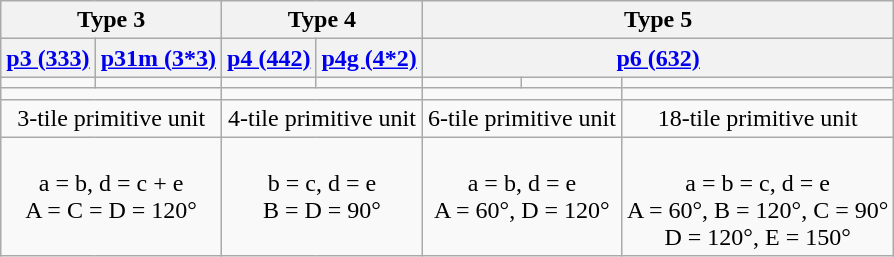<table class=wikitable>
<tr>
<th colspan=2>Type 3</th>
<th colspan=2>Type 4</th>
<th colspan=3>Type 5</th>
</tr>
<tr>
<th><a href='#'>p3 (333)</a></th>
<th><a href='#'>p31m (3*3)</a></th>
<th><a href='#'>p4 (442)</a></th>
<th><a href='#'>p4g (4*2)</a></th>
<th colspan=3><a href='#'>p6 (632)</a></th>
</tr>
<tr align=center>
<td></td>
<td></td>
<td></td>
<td></td>
<td></td>
<td></td>
<td></td>
</tr>
<tr align=center valign=top>
<td colspan=2></td>
<td colspan=2></td>
<td colspan=2></td>
<td></td>
</tr>
<tr align=center valign=top>
<td colspan=2>3-tile primitive unit</td>
<td colspan=2>4-tile primitive unit</td>
<td colspan=2>6-tile primitive unit</td>
<td>18-tile primitive unit</td>
</tr>
<tr align=center valign=top>
<td colspan=2><br>a = b, d = c + e<br>A = C = D = 120°</td>
<td colspan=2><br>b = c, d = e<br>B = D = 90°</td>
<td colspan=2><br>a = b, d = e<br>A = 60°, D = 120°</td>
<td><br>a = b = c, d = e<br>A = 60°, B = 120°, C = 90°<br>D = 120°, E = 150°</td>
</tr>
</table>
